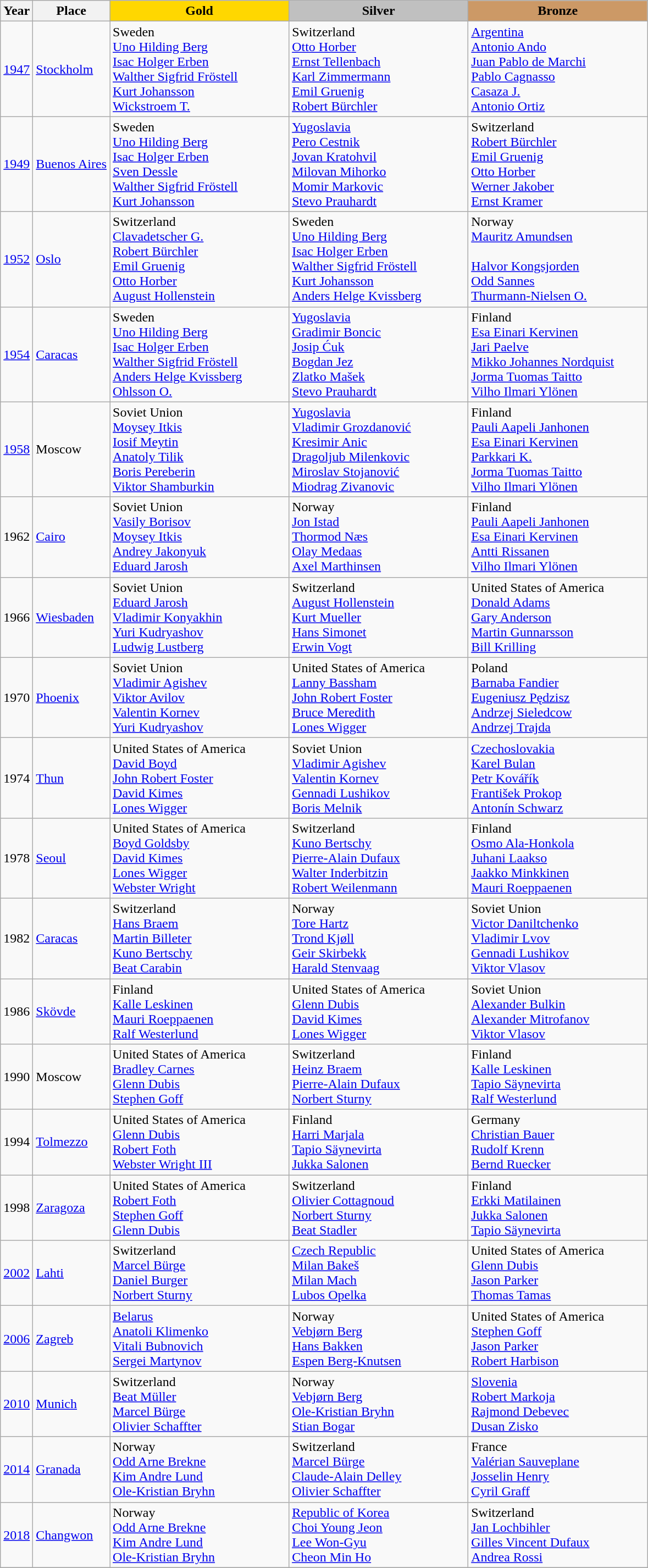<table class="wikitable">
<tr>
<th>Year</th>
<th>Place</th>
<th style="background:gold"    width="210">Gold</th>
<th style="background:silver"  width="210">Silver</th>
<th style="background:#cc9966" width="210">Bronze</th>
</tr>
<tr>
<td><a href='#'>1947</a></td>
<td> <a href='#'>Stockholm</a></td>
<td> Sweden<br><a href='#'>Uno Hilding Berg</a><br><a href='#'>Isac Holger Erben</a><br><a href='#'>Walther Sigfrid Fröstell</a><br><a href='#'>Kurt Johansson</a><br><a href='#'>Wickstroem T.</a></td>
<td> Switzerland<br><a href='#'>Otto Horber</a><br><a href='#'>Ernst Tellenbach</a><br><a href='#'>Karl Zimmermann</a><br><a href='#'>Emil Gruenig</a><br><a href='#'>Robert Bürchler</a></td>
<td> <a href='#'>Argentina</a><br><a href='#'>Antonio Ando</a><br><a href='#'>Juan Pablo de Marchi</a><br><a href='#'>Pablo Cagnasso</a><br><a href='#'>Casaza J.</a><br><a href='#'>Antonio Ortiz</a></td>
</tr>
<tr>
<td><a href='#'>1949</a></td>
<td> <a href='#'>Buenos Aires</a></td>
<td> Sweden<br><a href='#'>Uno Hilding Berg</a><br><a href='#'>Isac Holger Erben</a><br><a href='#'>Sven Dessle</a><br><a href='#'>Walther Sigfrid Fröstell</a><br><a href='#'>Kurt Johansson</a></td>
<td> <a href='#'>Yugoslavia</a><br><a href='#'>Pero Cestnik</a><br><a href='#'>Jovan Kratohvil</a><br><a href='#'>Milovan Mihorko</a><br><a href='#'>Momir Markovic</a><br><a href='#'>Stevo Prauhardt</a></td>
<td> Switzerland<br><a href='#'>Robert Bürchler</a><br><a href='#'>Emil Gruenig</a><br><a href='#'>Otto Horber</a><br><a href='#'>Werner Jakober</a><br><a href='#'>Ernst Kramer</a></td>
</tr>
<tr>
<td><a href='#'>1952</a></td>
<td> <a href='#'>Oslo</a></td>
<td> Switzerland<br><a href='#'>Clavadetscher G.</a><br><a href='#'>Robert Bürchler</a><br><a href='#'>Emil Gruenig</a><br><a href='#'>Otto Horber</a><br><a href='#'>August Hollenstein</a></td>
<td> Sweden<br><a href='#'>Uno Hilding Berg</a><br><a href='#'>Isac Holger Erben</a><br><a href='#'>Walther Sigfrid Fröstell</a><br><a href='#'>Kurt Johansson</a><br><a href='#'>Anders Helge Kvissberg</a></td>
<td> Norway<br><a href='#'>Mauritz Amundsen</a><br><br><a href='#'>Halvor Kongsjorden</a><br><a href='#'>Odd Sannes</a><br><a href='#'>Thurmann-Nielsen O.</a></td>
</tr>
<tr>
<td><a href='#'>1954</a></td>
<td> <a href='#'>Caracas</a></td>
<td> Sweden<br><a href='#'>Uno Hilding Berg</a><br><a href='#'>Isac Holger Erben</a><br><a href='#'>Walther Sigfrid Fröstell</a><br><a href='#'>Anders Helge Kvissberg</a><br><a href='#'>Ohlsson O.</a></td>
<td> <a href='#'>Yugoslavia</a><br><a href='#'>Gradimir Boncic</a><br><a href='#'>Josip Ćuk</a><br><a href='#'>Bogdan Jez</a><br><a href='#'>Zlatko Mašek</a><br><a href='#'>Stevo Prauhardt</a></td>
<td> Finland<br><a href='#'>Esa Einari Kervinen</a><br><a href='#'>Jari Paelve</a><br><a href='#'>Mikko Johannes Nordquist</a><br><a href='#'>Jorma Tuomas Taitto</a><br><a href='#'>Vilho Ilmari Ylönen</a></td>
</tr>
<tr>
<td><a href='#'>1958</a></td>
<td> Moscow</td>
<td> Soviet Union<br><a href='#'>Moysey Itkis</a><br><a href='#'>Iosif Meytin</a><br><a href='#'>Anatoly Tilik</a><br><a href='#'>Boris Pereberin</a><br><a href='#'>Viktor Shamburkin</a></td>
<td> <a href='#'>Yugoslavia</a><br><a href='#'>Vladimir Grozdanović</a><br><a href='#'>Kresimir Anic</a><br><a href='#'>Dragoljub Milenkovic</a><br><a href='#'>Miroslav Stojanović</a><br><a href='#'>Miodrag Zivanovic</a></td>
<td> Finland<br><a href='#'>Pauli Aapeli Janhonen</a><br><a href='#'>Esa Einari Kervinen</a><br><a href='#'>Parkkari K.</a><br><a href='#'>Jorma Tuomas Taitto</a><br><a href='#'>Vilho Ilmari Ylönen</a></td>
</tr>
<tr>
<td>1962</td>
<td> <a href='#'>Cairo</a></td>
<td> Soviet Union<br><a href='#'>Vasily Borisov</a><br><a href='#'>Moysey Itkis</a><br><a href='#'>Andrey Jakonyuk</a><br><a href='#'>Eduard Jarosh</a></td>
<td> Norway<br><a href='#'>Jon Istad</a><br><a href='#'>Thormod Næs</a><br><a href='#'>Olay Medaas</a><br><a href='#'>Axel Marthinsen</a></td>
<td> Finland<br><a href='#'>Pauli Aapeli Janhonen</a><br><a href='#'>Esa Einari Kervinen</a><br><a href='#'>Antti Rissanen</a><br><a href='#'>Vilho Ilmari Ylönen</a></td>
</tr>
<tr>
<td>1966</td>
<td> <a href='#'>Wiesbaden</a></td>
<td> Soviet Union<br><a href='#'>Eduard Jarosh</a><br><a href='#'>Vladimir Konyakhin</a><br><a href='#'>Yuri Kudryashov</a><br><a href='#'>Ludwig Lustberg</a></td>
<td> Switzerland<br><a href='#'>August Hollenstein</a><br><a href='#'>Kurt Mueller</a><br><a href='#'>Hans Simonet</a><br><a href='#'>Erwin Vogt</a></td>
<td> United States of America<br><a href='#'>Donald Adams</a><br><a href='#'>Gary Anderson</a><br><a href='#'>Martin Gunnarsson</a><br><a href='#'>Bill Krilling</a></td>
</tr>
<tr>
<td>1970</td>
<td> <a href='#'>Phoenix</a></td>
<td> Soviet Union<br><a href='#'>Vladimir Agishev</a><br><a href='#'>Viktor Avilov</a><br><a href='#'>Valentin Kornev</a><br><a href='#'>Yuri Kudryashov</a></td>
<td> United States of America<br><a href='#'>Lanny Bassham</a><br><a href='#'>John Robert Foster</a><br><a href='#'>Bruce Meredith</a><br><a href='#'>Lones Wigger</a></td>
<td> Poland<br><a href='#'>Barnaba Fandier</a><br><a href='#'>Eugeniusz Pędzisz</a><br><a href='#'>Andrzej Sieledcow</a><br><a href='#'>Andrzej Trajda</a></td>
</tr>
<tr>
<td>1974</td>
<td> <a href='#'>Thun</a></td>
<td> United States of America<br><a href='#'>David Boyd</a><br><a href='#'>John Robert Foster</a><br><a href='#'>David Kimes</a><br><a href='#'>Lones Wigger</a></td>
<td> Soviet Union<br><a href='#'>Vladimir Agishev</a><br><a href='#'>Valentin Kornev</a><br><a href='#'>Gennadi Lushikov</a><br><a href='#'>Boris Melnik</a></td>
<td> <a href='#'>Czechoslovakia</a><br><a href='#'>Karel Bulan</a><br><a href='#'>Petr Kovářík</a><br><a href='#'>František Prokop</a><br><a href='#'>Antonín Schwarz</a></td>
</tr>
<tr>
<td>1978</td>
<td> <a href='#'>Seoul</a></td>
<td> United States of America<br><a href='#'>Boyd Goldsby</a><br><a href='#'>David Kimes</a><br><a href='#'>Lones Wigger</a><br><a href='#'>Webster Wright</a></td>
<td> Switzerland<br><a href='#'>Kuno Bertschy</a><br><a href='#'>Pierre-Alain Dufaux</a><br><a href='#'>Walter Inderbitzin</a><br><a href='#'>Robert Weilenmann</a></td>
<td> Finland<br><a href='#'>Osmo Ala-Honkola</a><br><a href='#'>Juhani Laakso</a><br><a href='#'>Jaakko Minkkinen</a><br><a href='#'>Mauri Roeppaenen</a></td>
</tr>
<tr>
<td>1982</td>
<td> <a href='#'>Caracas</a></td>
<td> Switzerland<br><a href='#'>Hans Braem</a><br><a href='#'>Martin Billeter</a><br><a href='#'>Kuno Bertschy</a><br><a href='#'>Beat Carabin</a></td>
<td> Norway<br><a href='#'>Tore Hartz</a><br><a href='#'>Trond Kjøll</a><br><a href='#'>Geir Skirbekk</a><br><a href='#'>Harald Stenvaag</a></td>
<td> Soviet Union<br><a href='#'>Victor Daniltchenko</a><br><a href='#'>Vladimir Lvov</a><br><a href='#'>Gennadi Lushikov</a><br><a href='#'>Viktor Vlasov</a></td>
</tr>
<tr>
<td>1986</td>
<td> <a href='#'>Skövde</a></td>
<td> Finland<br><a href='#'>Kalle Leskinen</a><br><a href='#'>Mauri Roeppaenen</a><br><a href='#'>Ralf Westerlund</a></td>
<td> United States of America<br><a href='#'>Glenn Dubis</a><br><a href='#'>David Kimes</a><br><a href='#'>Lones Wigger</a></td>
<td> Soviet Union<br><a href='#'>Alexander Bulkin</a><br><a href='#'>Alexander Mitrofanov</a><br><a href='#'>Viktor Vlasov</a></td>
</tr>
<tr>
<td>1990</td>
<td> Moscow</td>
<td> United States of America<br><a href='#'>Bradley Carnes</a><br><a href='#'>Glenn Dubis</a><br><a href='#'>Stephen Goff</a></td>
<td> Switzerland<br><a href='#'>Heinz Braem</a><br><a href='#'>Pierre-Alain Dufaux</a><br><a href='#'>Norbert Sturny</a></td>
<td> Finland<br><a href='#'>Kalle Leskinen</a><br><a href='#'>Tapio Säynevirta</a><br><a href='#'>Ralf Westerlund</a></td>
</tr>
<tr>
<td>1994</td>
<td> <a href='#'>Tolmezzo</a></td>
<td> United States of America<br><a href='#'>Glenn Dubis</a><br><a href='#'>Robert Foth</a><br><a href='#'>Webster Wright III</a></td>
<td> Finland<br><a href='#'>Harri Marjala</a><br><a href='#'>Tapio Säynevirta</a><br><a href='#'>Jukka Salonen</a></td>
<td> Germany<br><a href='#'>Christian Bauer</a><br><a href='#'>Rudolf Krenn</a><br><a href='#'>Bernd Ruecker</a></td>
</tr>
<tr>
<td>1998</td>
<td> <a href='#'>Zaragoza</a></td>
<td> United States of America<br><a href='#'>Robert Foth</a><br><a href='#'>Stephen Goff</a><br><a href='#'>Glenn Dubis</a></td>
<td> Switzerland<br><a href='#'>Olivier Cottagnoud</a><br><a href='#'>Norbert Sturny</a><br><a href='#'>Beat Stadler</a></td>
<td> Finland<br><a href='#'>Erkki Matilainen</a><br><a href='#'>Jukka Salonen</a><br><a href='#'>Tapio Säynevirta</a></td>
</tr>
<tr>
<td><a href='#'>2002</a></td>
<td> <a href='#'>Lahti</a></td>
<td> Switzerland<br><a href='#'>Marcel Bürge</a><br><a href='#'>Daniel Burger</a><br><a href='#'>Norbert Sturny</a></td>
<td> <a href='#'>Czech Republic</a><br><a href='#'>Milan Bakeš</a><br><a href='#'>Milan Mach</a><br><a href='#'>Lubos Opelka</a></td>
<td> United States of America<br><a href='#'>Glenn Dubis</a><br><a href='#'>Jason Parker</a><br><a href='#'>Thomas Tamas</a></td>
</tr>
<tr>
<td><a href='#'>2006</a></td>
<td> <a href='#'>Zagreb</a></td>
<td> <a href='#'>Belarus</a><br><a href='#'>Anatoli Klimenko</a><br><a href='#'>Vitali Bubnovich</a><br><a href='#'>Sergei Martynov</a></td>
<td> Norway<br><a href='#'>Vebjørn Berg</a><br><a href='#'>Hans Bakken</a><br><a href='#'>Espen Berg-Knutsen</a></td>
<td> United States of America<br><a href='#'>Stephen Goff</a><br><a href='#'>Jason Parker</a><br><a href='#'>Robert Harbison</a></td>
</tr>
<tr>
<td><a href='#'>2010</a></td>
<td> <a href='#'>Munich</a></td>
<td> Switzerland<br><a href='#'>Beat Müller</a><br><a href='#'>Marcel Bürge</a><br><a href='#'>Olivier Schaffter</a></td>
<td> Norway<br><a href='#'>Vebjørn Berg</a><br><a href='#'>Ole-Kristian Bryhn</a><br><a href='#'>Stian Bogar</a></td>
<td> <a href='#'>Slovenia</a><br><a href='#'>Robert Markoja</a><br><a href='#'>Rajmond Debevec</a><br><a href='#'>Dusan Zisko</a></td>
</tr>
<tr>
<td><a href='#'>2014</a></td>
<td> <a href='#'>Granada</a></td>
<td> Norway<br><a href='#'>Odd Arne Brekne</a><br><a href='#'>Kim Andre Lund</a><br><a href='#'>Ole-Kristian Bryhn</a></td>
<td> Switzerland<br><a href='#'>Marcel Bürge</a><br><a href='#'>Claude-Alain Delley</a><br><a href='#'>Olivier Schaffter</a></td>
<td> France<br><a href='#'>Valérian Sauveplane</a><br><a href='#'>Josselin Henry</a><br><a href='#'>Cyril Graff</a></td>
</tr>
<tr>
<td><a href='#'>2018</a></td>
<td> <a href='#'>Changwon</a></td>
<td> Norway<br><a href='#'>Odd Arne Brekne</a><br><a href='#'>Kim Andre Lund</a><br><a href='#'>Ole-Kristian Bryhn</a></td>
<td> <a href='#'>Republic of Korea</a><br><a href='#'>Choi Young Jeon</a><br><a href='#'>Lee Won-Gyu</a><br><a href='#'>Cheon Min Ho</a></td>
<td> Switzerland<br><a href='#'>Jan Lochbihler</a><br><a href='#'>Gilles Vincent Dufaux</a><br><a href='#'>Andrea Rossi</a></td>
</tr>
<tr>
</tr>
</table>
